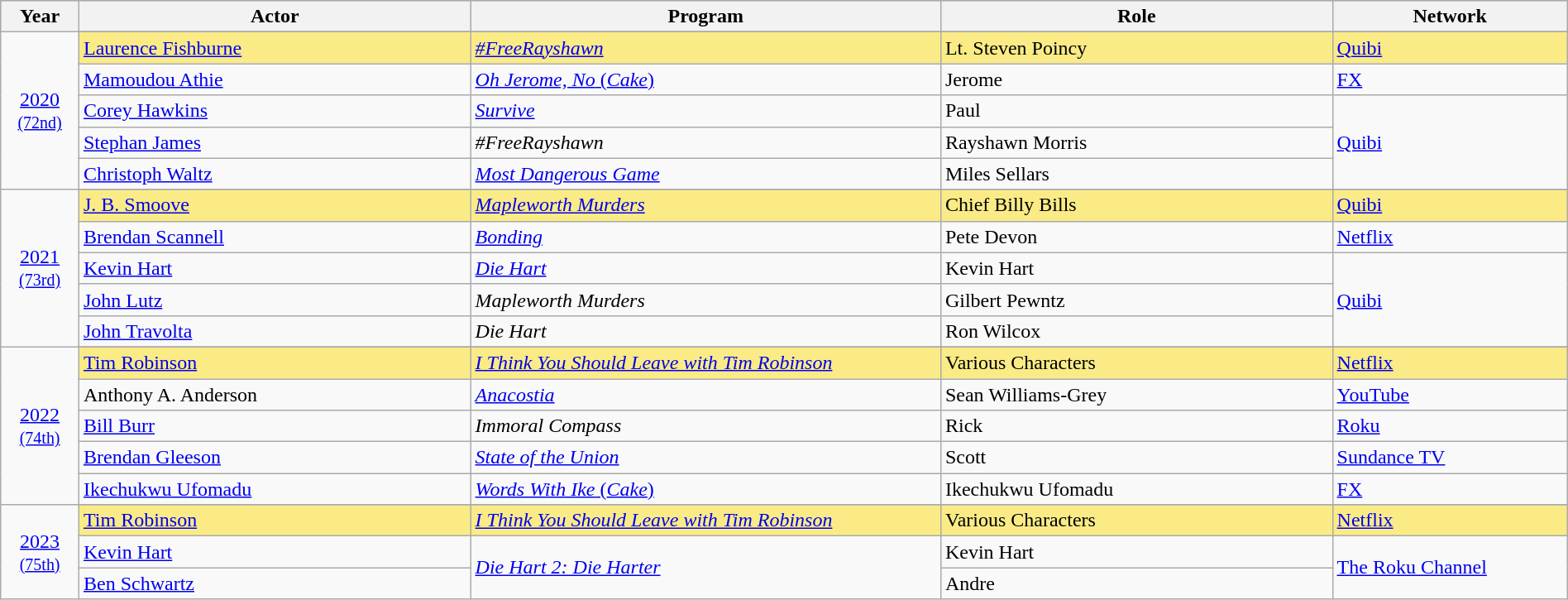<table class="wikitable" style="width:100%">
<tr bgcolor="#bebebe">
<th width="5%">Year</th>
<th width="25%">Actor</th>
<th width="30%">Program</th>
<th width="25%">Role</th>
<th width="15%">Network</th>
</tr>
<tr>
<td rowspan=6 style="text-align:center"><a href='#'>2020</a><br><small><a href='#'>(72nd)</a></small><br></td>
</tr>
<tr style="background:#FAEB86">
<td><a href='#'>Laurence Fishburne</a></td>
<td><em><a href='#'>#FreeRayshawn</a></em></td>
<td>Lt. Steven Poincy</td>
<td><a href='#'>Quibi</a></td>
</tr>
<tr>
<td><a href='#'>Mamoudou Athie</a></td>
<td><a href='#'><em>Oh Jerome, No</em> (<em>Cake</em>)</a></td>
<td>Jerome</td>
<td><a href='#'>FX</a></td>
</tr>
<tr>
<td><a href='#'>Corey Hawkins</a></td>
<td><em><a href='#'>Survive</a></em></td>
<td>Paul</td>
<td rowspan="3"><a href='#'>Quibi</a></td>
</tr>
<tr>
<td><a href='#'>Stephan James</a></td>
<td><em>#FreeRayshawn</em></td>
<td>Rayshawn Morris</td>
</tr>
<tr>
<td><a href='#'>Christoph Waltz</a></td>
<td><em><a href='#'>Most Dangerous Game</a></em></td>
<td>Miles Sellars</td>
</tr>
<tr>
<td rowspan=6 style="text-align:center"><a href='#'>2021</a><br><small><a href='#'>(73rd)</a></small><br></td>
</tr>
<tr style="background:#FAEB86">
<td><a href='#'>J. B. Smoove</a></td>
<td><em><a href='#'>Mapleworth Murders</a></em></td>
<td>Chief Billy Bills</td>
<td><a href='#'>Quibi</a></td>
</tr>
<tr>
<td><a href='#'>Brendan Scannell</a></td>
<td><em><a href='#'>Bonding</a></em></td>
<td>Pete Devon</td>
<td><a href='#'>Netflix</a></td>
</tr>
<tr>
<td><a href='#'>Kevin Hart</a></td>
<td><em><a href='#'>Die Hart</a></em></td>
<td>Kevin Hart</td>
<td rowspan="3"><a href='#'>Quibi</a></td>
</tr>
<tr>
<td><a href='#'>John Lutz</a></td>
<td><em>Mapleworth Murders</em></td>
<td>Gilbert Pewntz</td>
</tr>
<tr>
<td><a href='#'>John Travolta</a></td>
<td><em>Die Hart</em></td>
<td>Ron Wilcox</td>
</tr>
<tr>
<td rowspan=6 style="text-align:center"><a href='#'>2022</a><br><small><a href='#'>(74th)</a></small><br></td>
</tr>
<tr style="background:#FAEB86">
<td><a href='#'>Tim Robinson</a></td>
<td><em><a href='#'>I Think You Should Leave with Tim Robinson</a></em></td>
<td>Various Characters</td>
<td><a href='#'>Netflix</a></td>
</tr>
<tr>
<td>Anthony A. Anderson</td>
<td><em><a href='#'>Anacostia</a></em></td>
<td>Sean Williams-Grey</td>
<td><a href='#'>YouTube</a></td>
</tr>
<tr>
<td><a href='#'>Bill Burr</a></td>
<td><em>Immoral Compass</em></td>
<td>Rick</td>
<td><a href='#'>Roku</a></td>
</tr>
<tr>
<td><a href='#'>Brendan Gleeson</a></td>
<td><em><a href='#'>State of the Union</a></em></td>
<td>Scott</td>
<td><a href='#'>Sundance TV</a></td>
</tr>
<tr>
<td><a href='#'>Ikechukwu Ufomadu</a></td>
<td><a href='#'><em>Words With Ike</em> (<em>Cake</em>)</a></td>
<td>Ikechukwu Ufomadu</td>
<td><a href='#'>FX</a></td>
</tr>
<tr>
<td rowspan=4 style="text-align:center"><a href='#'>2023</a><br><small><a href='#'>(75th)</a></small><br></td>
</tr>
<tr style="background:#FAEB86">
<td><a href='#'>Tim Robinson</a></td>
<td><em><a href='#'>I Think You Should Leave with Tim Robinson</a></em></td>
<td>Various Characters</td>
<td><a href='#'>Netflix</a></td>
</tr>
<tr>
<td><a href='#'>Kevin Hart</a></td>
<td rowspan="2"><em><a href='#'>Die Hart 2: Die Harter</a></em></td>
<td>Kevin Hart</td>
<td rowspan="2"><a href='#'>The Roku Channel</a></td>
</tr>
<tr>
<td><a href='#'>Ben Schwartz</a></td>
<td>Andre</td>
</tr>
</table>
